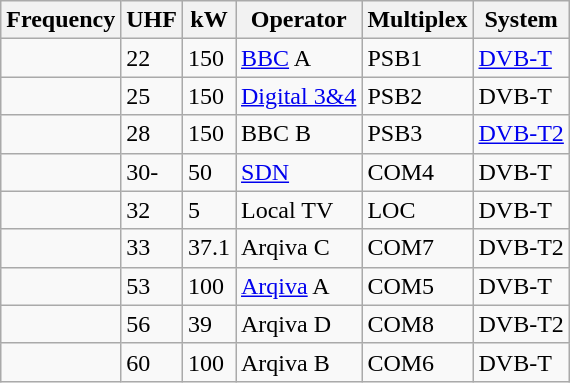<table class="wikitable sortable">
<tr>
<th>Frequency</th>
<th>UHF</th>
<th>kW</th>
<th>Operator</th>
<th>Multiplex</th>
<th>System</th>
</tr>
<tr>
<td></td>
<td>22</td>
<td>150</td>
<td><a href='#'>BBC</a> A</td>
<td>PSB1</td>
<td><a href='#'>DVB-T</a></td>
</tr>
<tr>
<td></td>
<td>25</td>
<td>150</td>
<td><a href='#'>Digital 3&4</a></td>
<td>PSB2</td>
<td>DVB-T</td>
</tr>
<tr>
<td></td>
<td>28</td>
<td>150</td>
<td>BBC B</td>
<td>PSB3</td>
<td><a href='#'>DVB-T2</a></td>
</tr>
<tr>
<td></td>
<td>30-</td>
<td>50</td>
<td><a href='#'>SDN</a></td>
<td>COM4</td>
<td>DVB-T</td>
</tr>
<tr>
<td></td>
<td>32</td>
<td>5</td>
<td>Local TV</td>
<td>LOC</td>
<td>DVB-T</td>
</tr>
<tr>
<td></td>
<td>33</td>
<td>37.1</td>
<td>Arqiva C</td>
<td>COM7</td>
<td>DVB-T2</td>
</tr>
<tr>
<td></td>
<td>53</td>
<td>100</td>
<td><a href='#'>Arqiva</a> A</td>
<td>COM5</td>
<td>DVB-T</td>
</tr>
<tr>
<td></td>
<td>56</td>
<td>39</td>
<td>Arqiva D</td>
<td>COM8</td>
<td>DVB-T2</td>
</tr>
<tr>
<td></td>
<td>60</td>
<td>100</td>
<td>Arqiva B</td>
<td>COM6</td>
<td>DVB-T</td>
</tr>
</table>
